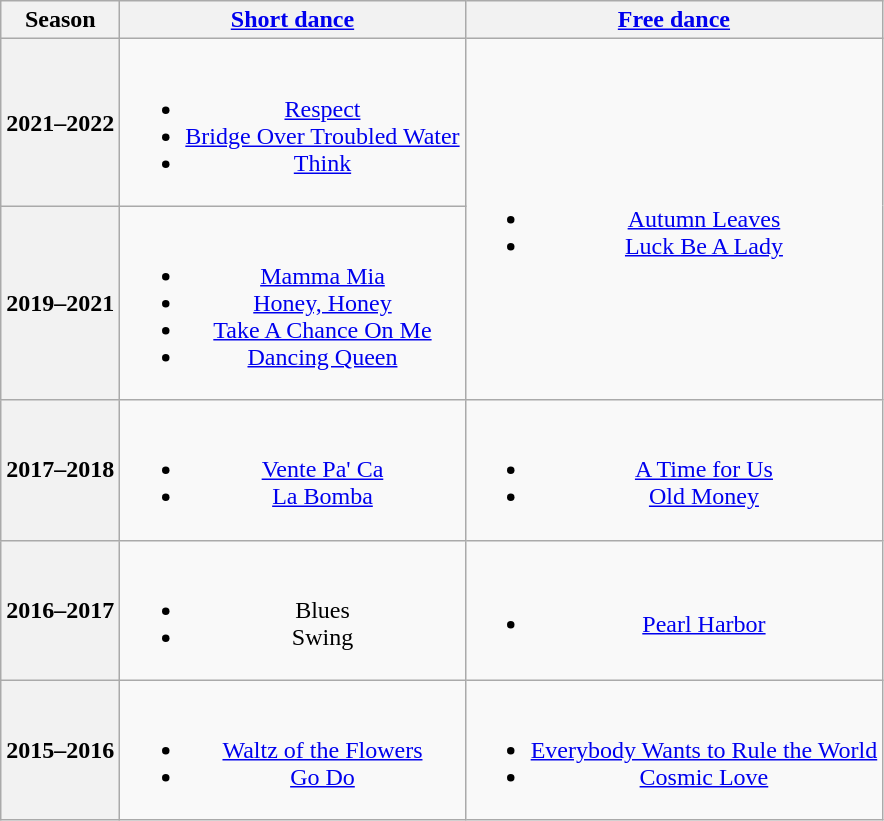<table class=wikitable style=text-align:center>
<tr>
<th>Season</th>
<th><a href='#'>Short dance</a></th>
<th><a href='#'>Free dance</a></th>
</tr>
<tr>
<th>2021–2022 <br></th>
<td><br><ul><li> <a href='#'>Respect</a></li><li> <a href='#'>Bridge Over Troubled Water</a></li><li> <a href='#'>Think</a> <br> </li></ul></td>
<td rowspan=2><br><ul><li><a href='#'>Autumn Leaves</a> <br> </li><li><a href='#'>Luck Be A Lady</a> <br> </li></ul></td>
</tr>
<tr>
<th>2019–2021 <br></th>
<td><br><ul><li><a href='#'>Mamma Mia</a></li><li><a href='#'>Honey, Honey</a></li><li><a href='#'>Take A Chance On Me</a></li><li><a href='#'>Dancing Queen</a> <br> </li></ul></td>
</tr>
<tr>
<th>2017–2018 <br></th>
<td><br><ul><li> <a href='#'>Vente Pa' Ca</a></li><li> <a href='#'>La Bomba</a> <br> </li></ul></td>
<td><br><ul><li><a href='#'>A Time for Us</a> <br></li><li><a href='#'>Old Money</a> <br></li></ul></td>
</tr>
<tr>
<th>2016–2017 <br></th>
<td><br><ul><li>Blues</li><li>Swing</li></ul></td>
<td><br><ul><li><a href='#'>Pearl Harbor</a> <br></li></ul></td>
</tr>
<tr>
<th>2015–2016 <br></th>
<td><br><ul><li> <a href='#'>Waltz of the Flowers</a> <br></li><li> <a href='#'>Go Do</a> <br></li></ul></td>
<td><br><ul><li><a href='#'>Everybody Wants to Rule the World</a> <br></li><li><a href='#'>Cosmic Love</a> <br></li></ul></td>
</tr>
</table>
